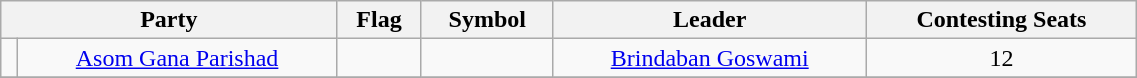<table class="wikitable" width="60%" style="text-align:center">
<tr>
<th colspan="2">Party</th>
<th>Flag</th>
<th>Symbol</th>
<th>Leader</th>
<th>Contesting Seats</th>
</tr>
<tr>
<td></td>
<td><a href='#'>Asom Gana Parishad</a></td>
<td></td>
<td></td>
<td><a href='#'>Brindaban Goswami</a></td>
<td>12</td>
</tr>
<tr>
</tr>
</table>
